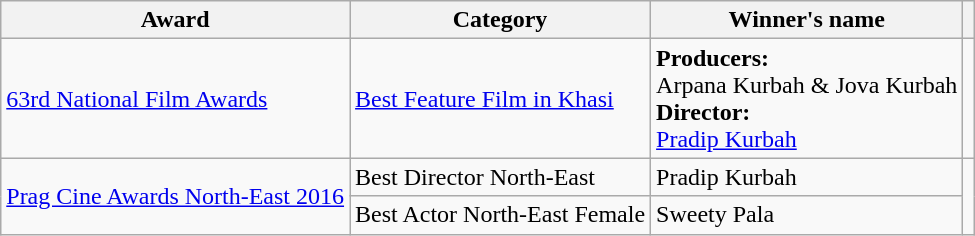<table class="wikitable sortable">
<tr>
<th>Award</th>
<th>Category</th>
<th>Winner's name</th>
<th></th>
</tr>
<tr>
<td><a href='#'>63rd National Film Awards</a></td>
<td><a href='#'>Best Feature Film in Khasi</a></td>
<td><strong>Producers:</strong><br>Arpana Kurbah & Jova Kurbah<br><strong>Director:</strong><br><a href='#'>Pradip Kurbah</a></td>
<td></td>
</tr>
<tr>
<td rowspan="2"><a href='#'>Prag Cine Awards North-East 2016</a></td>
<td>Best Director North-East</td>
<td>Pradip Kurbah</td>
<td rowspan="2"></td>
</tr>
<tr>
<td>Best Actor North-East Female</td>
<td>Sweety Pala</td>
</tr>
</table>
